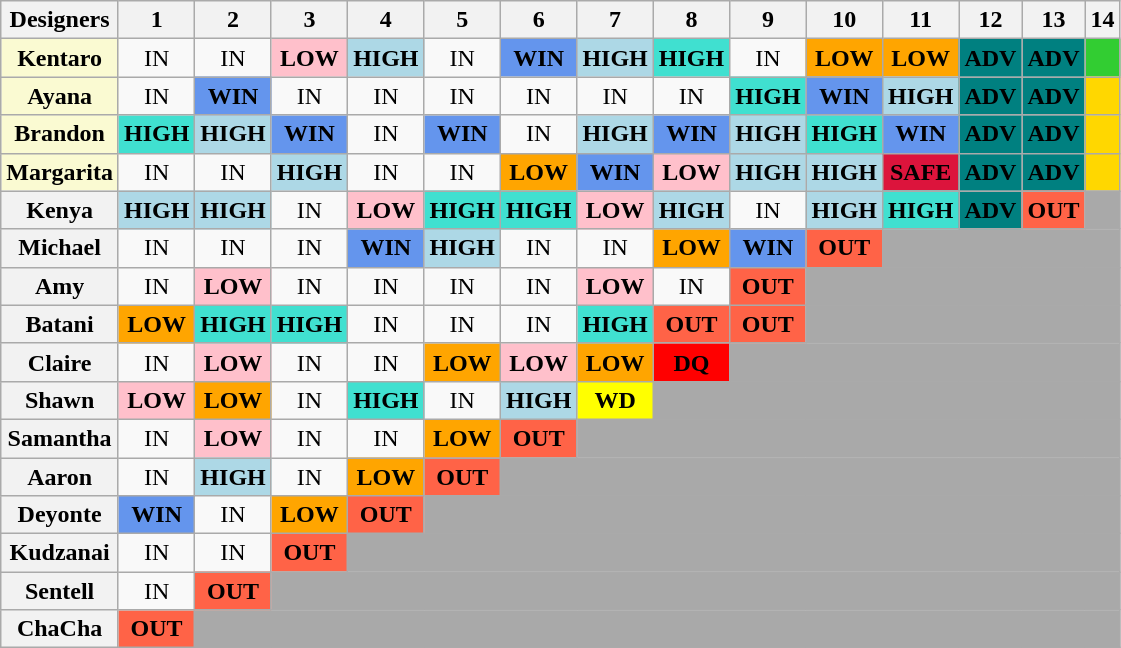<table class="wikitable" style="text-align:center">
<tr>
<th>Designers</th>
<th>1</th>
<th>2</th>
<th>3</th>
<th>4</th>
<th>5</th>
<th>6</th>
<th>7</th>
<th>8</th>
<th>9</th>
<th>10</th>
<th>11</th>
<th>12</th>
<th>13</th>
<th>14</th>
</tr>
<tr>
<th style="background:#FAFAD2;">Kentaro</th>
<td>IN</td>
<td>IN</td>
<td style="background:pink;"><strong>LOW</strong></td>
<td style="background:lightblue;"><strong>HIGH</strong></td>
<td>IN</td>
<td style="background:cornflowerblue;"><strong>WIN</strong></td>
<td style="background:lightblue;"><strong>HIGH</strong></td>
<td style="background:turquoise;"><strong>HIGH</strong></td>
<td>IN</td>
<td style="background:orange;"><strong>LOW</strong></td>
<td style="background:orange;"><strong>LOW</strong></td>
<td style="background:teal;"><strong>ADV</strong></td>
<td style="background:teal;"><strong>ADV</strong></td>
<td style="background:Limegreen;"></td>
</tr>
<tr>
<th style="background:#FAFAD2;">Ayana</th>
<td>IN</td>
<td style="background:cornflowerblue;"><strong>WIN</strong></td>
<td>IN</td>
<td>IN</td>
<td>IN</td>
<td>IN</td>
<td>IN</td>
<td>IN</td>
<td style="background:turquoise;"><strong>HIGH</strong></td>
<td style="background:cornflowerblue;"><strong>WIN</strong></td>
<td style="background:lightblue;"><strong>HIGH</strong></td>
<td style="background:teal;"><strong>ADV</strong></td>
<td style="background:teal;"><strong>ADV</strong></td>
<td style="background:gold;"></td>
</tr>
<tr>
<th style="background:#FAFAD2;">Brandon</th>
<td style="background:turquoise;"><strong>HIGH</strong></td>
<td style="background:lightblue;"><strong>HIGH</strong></td>
<td style="background:cornflowerblue;"><strong>WIN</strong></td>
<td>IN</td>
<td style="background:cornflowerblue;"><strong>WIN</strong></td>
<td>IN</td>
<td style="background:lightblue;"><strong>HIGH</strong></td>
<td style="background:cornflowerblue;"><strong>WIN</strong></td>
<td style="background:lightblue;"><strong>HIGH</strong></td>
<td style="background:turquoise;"><strong>HIGH</strong></td>
<td style="background:cornflowerblue;"><strong>WIN</strong></td>
<td style="background:teal;"><strong>ADV</strong></td>
<td style="background:teal;"><strong>ADV</strong></td>
<td style="background:gold;"></td>
</tr>
<tr>
<th style="background:#FAFAD2;">Margarita</th>
<td>IN</td>
<td>IN</td>
<td style="background:lightblue;"><strong>HIGH</strong></td>
<td>IN</td>
<td>IN</td>
<td style="background:orange;"><strong>LOW</strong></td>
<td style="background:cornflowerblue;"><strong>WIN</strong></td>
<td style="background:pink;"><strong>LOW</strong></td>
<td style="background:lightblue;"><strong>HIGH</strong></td>
<td style="background:lightblue;"><strong>HIGH</strong></td>
<td style="background:crimson;"><strong>SAFE</strong></td>
<td style="background:teal;"><strong>ADV</strong></td>
<td style="background:teal;"><strong>ADV</strong></td>
<td style="background:gold;"></td>
</tr>
<tr>
<th>Kenya</th>
<td style="background:lightblue;"><strong>HIGH</strong></td>
<td style="background:lightblue;"><strong>HIGH</strong></td>
<td>IN</td>
<td style="background:pink;"><strong>LOW</strong></td>
<td style="background:turquoise;"><strong>HIGH</strong></td>
<td style="background:turquoise;"><strong>HIGH</strong></td>
<td style="background:pink;"><strong>LOW</strong></td>
<td style="background:lightblue;"><strong>HIGH</strong></td>
<td>IN</td>
<td style="background:lightblue;"><strong>HIGH</strong></td>
<td style="background:turquoise;"><strong>HIGH</strong></td>
<td style="background:teal;"><strong>ADV</strong></td>
<td style="background:tomato;"><strong>OUT</strong></td>
<td style="background:darkgray;" colspan="2"></td>
</tr>
<tr>
<th>Michael</th>
<td>IN</td>
<td>IN</td>
<td>IN</td>
<td style="background:cornflowerblue;"><strong>WIN</strong></td>
<td style="background:lightblue;"><strong>HIGH</strong></td>
<td>IN</td>
<td>IN</td>
<td style="background:orange;"><strong>LOW</strong></td>
<td style="background:cornflowerblue;"><strong>WIN</strong></td>
<td style="background:tomato;"><strong>OUT</strong></td>
<td colspan="5" style="background:darkgray;"></td>
</tr>
<tr>
<th>Amy</th>
<td>IN</td>
<td style="background:pink;"><strong>LOW</strong></td>
<td>IN</td>
<td>IN</td>
<td>IN</td>
<td>IN</td>
<td style="background:pink;"><strong>LOW</strong></td>
<td>IN</td>
<td style="background:tomato;"><strong>OUT</strong></td>
<td colspan="6" style="background:darkgray;"></td>
</tr>
<tr>
<th>Batani</th>
<td style="background:orange;"><strong>LOW</strong></td>
<td style="background:turquoise;"><strong>HIGH</strong></td>
<td style="background:turquoise;"><strong>HIGH</strong></td>
<td>IN</td>
<td>IN</td>
<td>IN</td>
<td style="background:turquoise;"><strong>HIGH</strong></td>
<td style="background:tomato;"><strong>OUT</strong></td>
<td style="background:tomato;"><strong>OUT</strong></td>
<td colspan="6" style="background:darkgray;"></td>
</tr>
<tr>
<th>Claire</th>
<td>IN</td>
<td style="background:pink;"><strong>LOW</strong></td>
<td>IN</td>
<td>IN</td>
<td style="background:orange;"><strong>LOW</strong></td>
<td style="background:pink;"><strong>LOW</strong></td>
<td style="background:orange;"><strong>LOW</strong></td>
<td style="background:red;"><strong>DQ</strong></td>
<td colspan="7" style="background:darkgray;"></td>
</tr>
<tr>
<th>Shawn</th>
<td style="background:pink;"><strong>LOW</strong></td>
<td style="background:orange;"><strong>LOW</strong></td>
<td>IN</td>
<td style="background:turquoise;"><strong>HIGH</strong></td>
<td>IN</td>
<td style="background:lightblue;"><strong>HIGH</strong></td>
<td style="background:yellow;"><strong>WD</strong></td>
<td colspan="8" style="background:darkgray;"></td>
</tr>
<tr>
<th>Samantha</th>
<td>IN</td>
<td style="background:pink;"><strong>LOW</strong></td>
<td>IN</td>
<td>IN</td>
<td style="background:orange;"><strong>LOW</strong></td>
<td style="background:tomato;"><strong>OUT</strong></td>
<td colspan="9" style="background:darkgray;"></td>
</tr>
<tr>
<th>Aaron</th>
<td>IN</td>
<td style="background:lightblue;"><strong>HIGH</strong></td>
<td>IN</td>
<td style="background:orange;"><strong>LOW</strong></td>
<td style="background:tomato;"><strong>OUT</strong></td>
<td colspan="10" style="background:darkgray;"></td>
</tr>
<tr>
<th>Deyonte</th>
<td style="background:cornflowerblue;"><strong>WIN</strong></td>
<td>IN</td>
<td style="background:orange;"><strong>LOW</strong></td>
<td style="background:tomato;"><strong>OUT</strong></td>
<td colspan="11" style="background:darkgray;"></td>
</tr>
<tr>
<th>Kudzanai</th>
<td>IN</td>
<td>IN</td>
<td style="background:tomato;"><strong>OUT</strong></td>
<td colspan="12" style="background:darkgray;"></td>
</tr>
<tr>
<th>Sentell</th>
<td>IN</td>
<td style="background:tomato;"><strong>OUT</strong></td>
<td colspan="13" style="background:darkgray;"></td>
</tr>
<tr>
<th>ChaCha</th>
<td style="background:tomato;"><strong>OUT</strong></td>
<td colspan="14" style="background:darkgray;"></td>
</tr>
</table>
